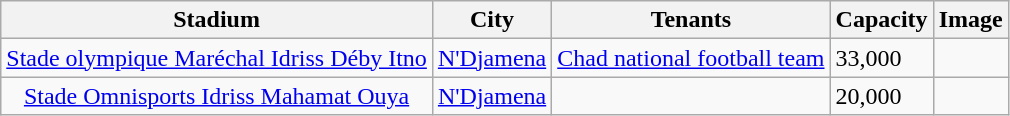<table class="wikitable sortable">
<tr>
<th>Stadium</th>
<th>City</th>
<th>Tenants</th>
<th>Capacity</th>
<th>Image</th>
</tr>
<tr>
<td style="text-align:center;"><a href='#'>Stade olympique Maréchal Idriss Déby Itno</a></td>
<td><a href='#'>N'Djamena</a></td>
<td><a href='#'>Chad national football team</a></td>
<td>33,000</td>
<td></td>
</tr>
<tr>
<td style="text-align:center;"><a href='#'>Stade Omnisports Idriss Mahamat Ouya</a></td>
<td><a href='#'>N'Djamena</a></td>
<td></td>
<td>20,000</td>
<td></td>
</tr>
</table>
